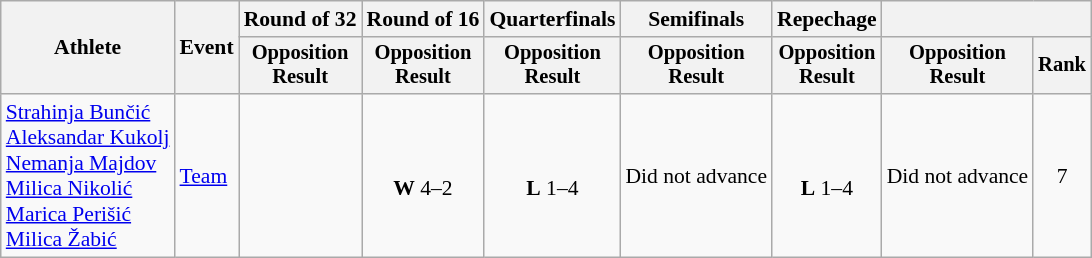<table class="wikitable" style="font-size:90%">
<tr>
<th rowspan="2">Athlete</th>
<th rowspan="2">Event</th>
<th>Round of 32</th>
<th>Round of 16</th>
<th>Quarterfinals</th>
<th>Semifinals</th>
<th>Repechage</th>
<th colspan=2></th>
</tr>
<tr style="font-size:95%">
<th>Opposition<br>Result</th>
<th>Opposition<br>Result</th>
<th>Opposition<br>Result</th>
<th>Opposition<br>Result</th>
<th>Opposition<br>Result</th>
<th>Opposition<br>Result</th>
<th>Rank</th>
</tr>
<tr align=center>
<td align=left><a href='#'>Strahinja Bunčić</a><br><a href='#'>Aleksandar Kukolj</a><br><a href='#'>Nemanja Majdov</a><br><a href='#'>Milica Nikolić</a><br><a href='#'>Marica Perišić</a><br><a href='#'>Milica Žabić</a><br></td>
<td align=left><a href='#'>Team</a></td>
<td></td>
<td><br><strong>W</strong> 4–2</td>
<td><br><strong>L</strong> 1–4</td>
<td>Did not advance</td>
<td> <br><strong>L</strong> 1–4</td>
<td>Did not advance</td>
<td>7</td>
</tr>
</table>
